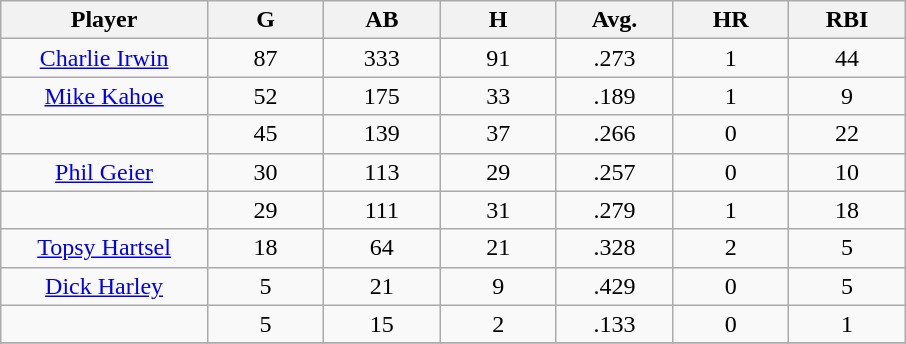<table class="wikitable sortable">
<tr>
<th bgcolor="#DDDDFF" width="16%">Player</th>
<th bgcolor="#DDDDFF" width="9%">G</th>
<th bgcolor="#DDDDFF" width="9%">AB</th>
<th bgcolor="#DDDDFF" width="9%">H</th>
<th bgcolor="#DDDDFF" width="9%">Avg.</th>
<th bgcolor="#DDDDFF" width="9%">HR</th>
<th bgcolor="#DDDDFF" width="9%">RBI</th>
</tr>
<tr align="center">
<td><a href='#'>Charlie Irwin</a></td>
<td>87</td>
<td>333</td>
<td>91</td>
<td>.273</td>
<td>1</td>
<td>44</td>
</tr>
<tr align=center>
<td><a href='#'>Mike Kahoe</a></td>
<td>52</td>
<td>175</td>
<td>33</td>
<td>.189</td>
<td>1</td>
<td>9</td>
</tr>
<tr align=center>
<td></td>
<td>45</td>
<td>139</td>
<td>37</td>
<td>.266</td>
<td>0</td>
<td>22</td>
</tr>
<tr align="center">
<td><a href='#'>Phil Geier</a></td>
<td>30</td>
<td>113</td>
<td>29</td>
<td>.257</td>
<td>0</td>
<td>10</td>
</tr>
<tr align=center>
<td></td>
<td>29</td>
<td>111</td>
<td>31</td>
<td>.279</td>
<td>1</td>
<td>18</td>
</tr>
<tr align="center">
<td><a href='#'>Topsy Hartsel</a></td>
<td>18</td>
<td>64</td>
<td>21</td>
<td>.328</td>
<td>2</td>
<td>5</td>
</tr>
<tr align=center>
<td><a href='#'>Dick Harley</a></td>
<td>5</td>
<td>21</td>
<td>9</td>
<td>.429</td>
<td>0</td>
<td>5</td>
</tr>
<tr align=center>
<td></td>
<td>5</td>
<td>15</td>
<td>2</td>
<td>.133</td>
<td>0</td>
<td>1</td>
</tr>
<tr align="center">
</tr>
</table>
